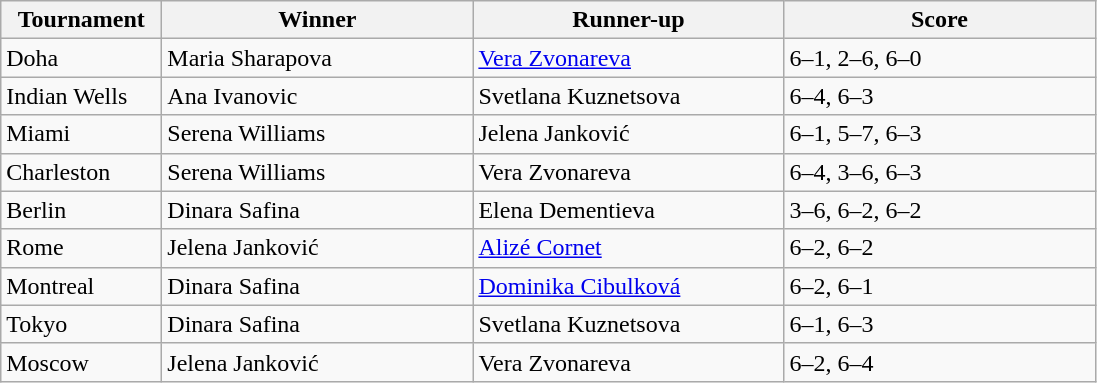<table class="wikitable">
<tr>
<th width=100>Tournament</th>
<th width=200>Winner</th>
<th width=200>Runner-up</th>
<th width=200>Score</th>
</tr>
<tr>
<td>Doha</td>
<td> Maria Sharapova</td>
<td> <a href='#'>Vera Zvonareva</a></td>
<td>6–1, 2–6, 6–0</td>
</tr>
<tr>
<td>Indian Wells</td>
<td> Ana Ivanovic</td>
<td> Svetlana Kuznetsova</td>
<td>6–4, 6–3</td>
</tr>
<tr>
<td>Miami</td>
<td> Serena Williams</td>
<td> Jelena Janković</td>
<td>6–1, 5–7, 6–3</td>
</tr>
<tr>
<td>Charleston</td>
<td> Serena Williams</td>
<td> Vera Zvonareva</td>
<td>6–4, 3–6, 6–3</td>
</tr>
<tr>
<td>Berlin</td>
<td> Dinara Safina</td>
<td> Elena Dementieva</td>
<td>3–6, 6–2, 6–2</td>
</tr>
<tr>
<td>Rome</td>
<td> Jelena Janković</td>
<td> <a href='#'>Alizé Cornet</a></td>
<td>6–2, 6–2</td>
</tr>
<tr>
<td>Montreal</td>
<td> Dinara Safina</td>
<td> <a href='#'>Dominika Cibulková</a></td>
<td>6–2, 6–1</td>
</tr>
<tr>
<td>Tokyo</td>
<td> Dinara Safina</td>
<td> Svetlana Kuznetsova</td>
<td>6–1, 6–3</td>
</tr>
<tr>
<td>Moscow</td>
<td> Jelena Janković</td>
<td> Vera Zvonareva</td>
<td>6–2, 6–4</td>
</tr>
</table>
